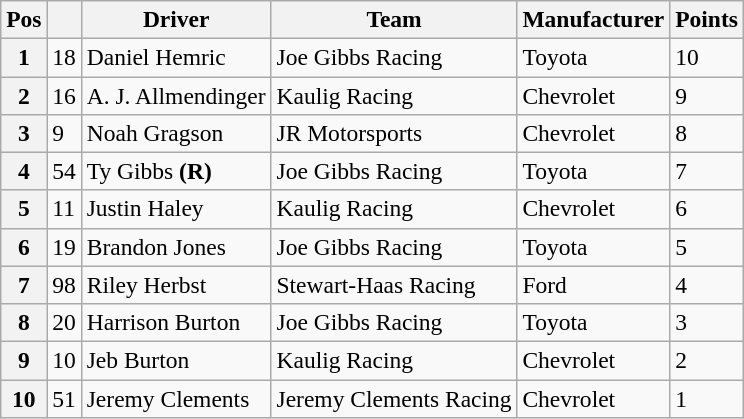<table class="wikitable" style="font-size:98%">
<tr>
<th>Pos</th>
<th></th>
<th>Driver</th>
<th>Team</th>
<th>Manufacturer</th>
<th>Points</th>
</tr>
<tr>
<th>1</th>
<td>18</td>
<td>Daniel Hemric</td>
<td>Joe Gibbs Racing</td>
<td>Toyota</td>
<td>10</td>
</tr>
<tr>
<th>2</th>
<td>16</td>
<td>A. J. Allmendinger</td>
<td>Kaulig Racing</td>
<td>Chevrolet</td>
<td>9</td>
</tr>
<tr>
<th>3</th>
<td>9</td>
<td>Noah Gragson</td>
<td>JR Motorsports</td>
<td>Chevrolet</td>
<td>8</td>
</tr>
<tr>
<th>4</th>
<td>54</td>
<td>Ty Gibbs <strong>(R)</strong></td>
<td>Joe Gibbs Racing</td>
<td>Toyota</td>
<td>7</td>
</tr>
<tr>
<th>5</th>
<td>11</td>
<td>Justin Haley</td>
<td>Kaulig Racing</td>
<td>Chevrolet</td>
<td>6</td>
</tr>
<tr>
<th>6</th>
<td>19</td>
<td>Brandon Jones</td>
<td>Joe Gibbs Racing</td>
<td>Toyota</td>
<td>5</td>
</tr>
<tr>
<th>7</th>
<td>98</td>
<td>Riley Herbst</td>
<td>Stewart-Haas Racing</td>
<td>Ford</td>
<td>4</td>
</tr>
<tr>
<th>8</th>
<td>20</td>
<td>Harrison Burton</td>
<td>Joe Gibbs Racing</td>
<td>Toyota</td>
<td>3</td>
</tr>
<tr>
<th>9</th>
<td>10</td>
<td>Jeb Burton</td>
<td>Kaulig Racing</td>
<td>Chevrolet</td>
<td>2</td>
</tr>
<tr>
<th>10</th>
<td>51</td>
<td>Jeremy Clements</td>
<td>Jeremy Clements Racing</td>
<td>Chevrolet</td>
<td>1</td>
</tr>
</table>
